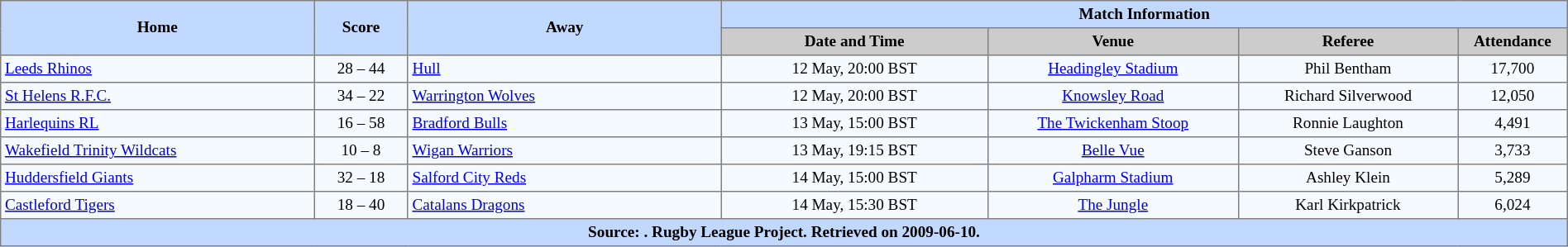<table border="1" cellpadding="3" cellspacing="0" style="border-collapse:collapse; font-size:80%; text-align:center; width:100%;">
<tr style="background:#c1d8ff;">
<th rowspan="2" style="width:20%;">Home</th>
<th rowspan="2" style="width:6%;">Score</th>
<th rowspan="2" style="width:20%;">Away</th>
<th colspan=6>Match Information</th>
</tr>
<tr style="background:#ccc;">
<th width=17%>Date and Time</th>
<th width=16%>Venue</th>
<th width=14%>Referee</th>
<th width=7%>Attendance</th>
</tr>
<tr style="background:#f5faff;">
<td align=left> <a href='#'>Leeds Rhinos</a></td>
<td>28 – 44</td>
<td align=left> <a href='#'>Hull</a></td>
<td>12 May, 20:00 BST</td>
<td><a href='#'>Headingley Stadium</a></td>
<td>Phil Bentham</td>
<td>17,700</td>
</tr>
<tr style="background:#f5faff;">
<td align=left> <a href='#'>St Helens R.F.C.</a></td>
<td>34 – 22</td>
<td align=left> <a href='#'>Warrington Wolves</a></td>
<td>12 May, 20:00 BST</td>
<td><a href='#'>Knowsley Road</a></td>
<td>Richard Silverwood</td>
<td>12,050</td>
</tr>
<tr style="background:#f5faff;">
<td align=left> <a href='#'>Harlequins RL</a></td>
<td>16 – 58</td>
<td align=left> <a href='#'>Bradford Bulls</a></td>
<td>13 May, 15:00 BST</td>
<td><a href='#'>The Twickenham Stoop</a></td>
<td>Ronnie Laughton</td>
<td>4,491</td>
</tr>
<tr style="background:#f5faff;">
<td align=left> <a href='#'>Wakefield Trinity Wildcats</a></td>
<td>10 – 8</td>
<td align=left> <a href='#'>Wigan Warriors</a></td>
<td>13 May, 19:15 BST</td>
<td><a href='#'>Belle Vue</a></td>
<td>Steve Ganson</td>
<td>3,733</td>
</tr>
<tr style="background:#f5faff;">
<td align=left> <a href='#'>Huddersfield Giants</a></td>
<td>32 – 18</td>
<td align=left> <a href='#'>Salford City Reds</a></td>
<td>14 May, 15:00 BST</td>
<td><a href='#'>Galpharm Stadium</a></td>
<td>Ashley Klein</td>
<td>5,289</td>
</tr>
<tr style="background:#f5faff;">
<td align=left> <a href='#'>Castleford Tigers</a></td>
<td>18 – 40</td>
<td align=left> <a href='#'>Catalans Dragons</a></td>
<td>14 May, 15:30 BST</td>
<td><a href='#'>The Jungle</a></td>
<td>Karl Kirkpatrick</td>
<td>6,024</td>
</tr>
<tr style="background:#c1d8ff;">
<th colspan=10>Source: . Rugby League Project. Retrieved on 2009-06-10.</th>
</tr>
</table>
